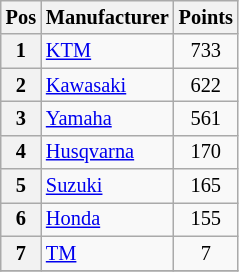<table class="wikitable" style="font-size: 85%; text-align: center">
<tr valign="top">
<th valign="middle">Pos</th>
<th valign="middle">Manufacturer</th>
<th valign="middle">Points</th>
</tr>
<tr>
<th>1</th>
<td align=left> <a href='#'>KTM</a></td>
<td>733</td>
</tr>
<tr>
<th>2</th>
<td align=left> <a href='#'>Kawasaki</a></td>
<td>622</td>
</tr>
<tr>
<th>3</th>
<td align=left> <a href='#'>Yamaha</a></td>
<td>561</td>
</tr>
<tr>
<th>4</th>
<td align=left> <a href='#'>Husqvarna</a></td>
<td>170</td>
</tr>
<tr>
<th>5</th>
<td align=left> <a href='#'>Suzuki</a></td>
<td>165</td>
</tr>
<tr>
<th>6</th>
<td align=left> <a href='#'>Honda</a></td>
<td>155</td>
</tr>
<tr>
<th>7</th>
<td align=left> <a href='#'>TM</a></td>
<td>7</td>
</tr>
<tr>
</tr>
</table>
